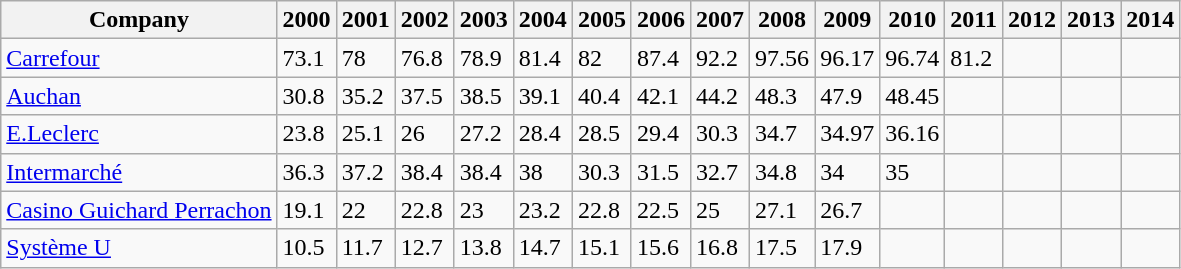<table class="wikitable sortable centre">
<tr>
<th>Company</th>
<th>2000</th>
<th>2001</th>
<th>2002</th>
<th>2003</th>
<th>2004</th>
<th>2005</th>
<th>2006</th>
<th>2007</th>
<th>2008</th>
<th>2009</th>
<th>2010</th>
<th>2011</th>
<th>2012</th>
<th>2013</th>
<th>2014</th>
</tr>
<tr>
<td><a href='#'>Carrefour</a></td>
<td>73.1</td>
<td>78</td>
<td>76.8</td>
<td>78.9</td>
<td>81.4</td>
<td>82</td>
<td>87.4</td>
<td>92.2</td>
<td>97.56</td>
<td>96.17</td>
<td>96.74</td>
<td>81.2</td>
<td></td>
<td></td>
<td></td>
</tr>
<tr>
<td><a href='#'>Auchan</a></td>
<td>30.8</td>
<td>35.2</td>
<td>37.5</td>
<td>38.5</td>
<td>39.1</td>
<td>40.4</td>
<td>42.1</td>
<td>44.2</td>
<td>48.3</td>
<td>47.9</td>
<td>48.45</td>
<td></td>
<td></td>
<td></td>
<td></td>
</tr>
<tr>
<td><a href='#'>E.Leclerc</a></td>
<td>23.8</td>
<td>25.1</td>
<td>26</td>
<td>27.2</td>
<td>28.4</td>
<td>28.5</td>
<td>29.4</td>
<td>30.3</td>
<td>34.7</td>
<td>34.97</td>
<td>36.16</td>
<td></td>
<td></td>
<td></td>
<td></td>
</tr>
<tr>
<td><a href='#'>Intermarché</a></td>
<td>36.3</td>
<td>37.2</td>
<td>38.4</td>
<td>38.4</td>
<td>38</td>
<td>30.3</td>
<td>31.5</td>
<td>32.7</td>
<td>34.8</td>
<td>34</td>
<td>35</td>
<td></td>
<td></td>
<td></td>
<td></td>
</tr>
<tr>
<td><a href='#'>Casino Guichard Perrachon</a></td>
<td>19.1</td>
<td>22</td>
<td>22.8</td>
<td>23</td>
<td>23.2</td>
<td>22.8</td>
<td>22.5</td>
<td>25</td>
<td>27.1</td>
<td>26.7</td>
<td></td>
<td></td>
<td></td>
<td></td>
<td></td>
</tr>
<tr>
<td><a href='#'>Système U</a></td>
<td>10.5</td>
<td>11.7</td>
<td>12.7</td>
<td>13.8</td>
<td>14.7</td>
<td>15.1</td>
<td>15.6</td>
<td>16.8</td>
<td>17.5</td>
<td>17.9</td>
<td></td>
<td></td>
<td></td>
<td></td>
<td></td>
</tr>
</table>
